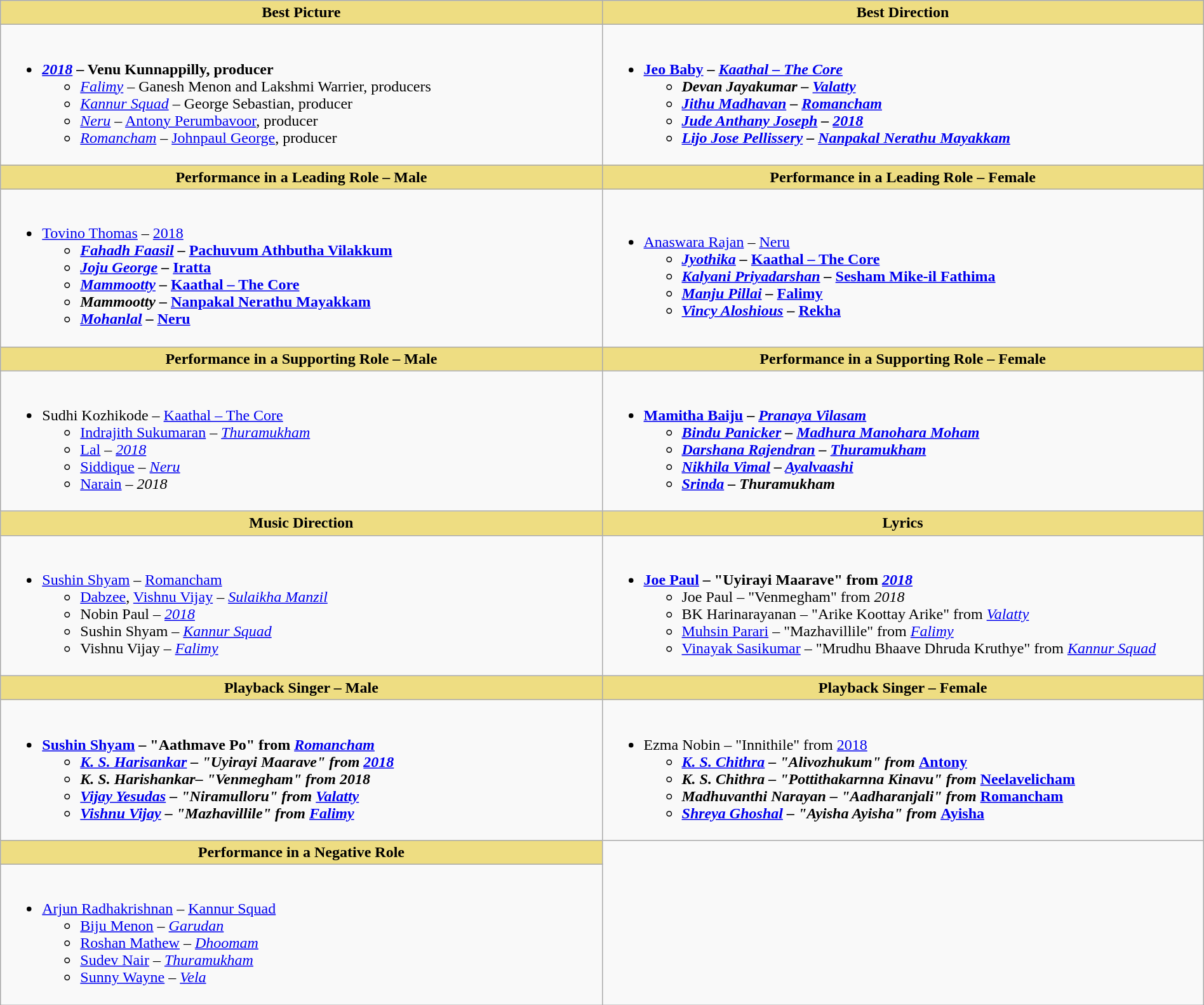<table class="wikitable" width="100%" |>
<tr>
<th style="background:#eedd82; text-align:center; width:50%;" !>Best Picture</th>
<th style="background:#eedd82; text-align:center; width:50%;" !>Best Direction</th>
</tr>
<tr>
<td valign="top"><br><ul><li><strong><a href='#'><em>2018</em></a> – Venu Kunnappilly, producer</strong><ul><li><em><a href='#'>Falimy</a></em> – Ganesh Menon and Lakshmi Warrier, producers</li><li><em><a href='#'>Kannur Squad</a></em> – George Sebastian, producer</li><li><a href='#'><em>Neru</em></a> – <a href='#'>Antony Perumbavoor</a>, producer</li><li><em><a href='#'>Romancham</a></em> – <a href='#'>Johnpaul George</a>, producer</li></ul></li></ul></td>
<td valign="top"><br><ul><li><strong><a href='#'>Jeo Baby</a> – <em><a href='#'>Kaathal – The Core</a><strong><em><ul><li>Devan Jayakumar – </em><a href='#'>Valatty</a><em></li><li><a href='#'>Jithu Madhavan</a> – </em><a href='#'>Romancham</a><em></li><li><a href='#'>Jude Anthany Joseph</a> – <a href='#'></em>2018<em></a></li><li><a href='#'>Lijo Jose Pellissery</a> – </em><a href='#'>Nanpakal Nerathu Mayakkam</a><em></li></ul></li></ul></td>
</tr>
<tr>
<th style="background:#eedd82; text-align:center;" !>Performance in a Leading Role – Male</th>
<th style="background:#eedd82; text-align:center;" !>Performance in a Leading Role – Female</th>
</tr>
<tr>
<td><br><ul><li></strong><a href='#'>Tovino Thomas</a> – <a href='#'></em>2018<em></a><strong><ul><li><a href='#'>Fahadh Faasil</a> – </em><a href='#'>Pachuvum Athbutha Vilakkum</a><em></li><li><a href='#'>Joju George</a> – </em><a href='#'>Iratta</a><em></li><li><a href='#'>Mammootty</a> – </em><a href='#'>Kaathal – The Core</a><em></li><li>Mammootty – </em><a href='#'>Nanpakal Nerathu Mayakkam</a><em></li><li><a href='#'>Mohanlal</a> – <a href='#'></em>Neru<em></a></li></ul></li></ul></td>
<td><br><ul><li></strong><a href='#'>Anaswara Rajan</a> – <a href='#'></em>Neru<em></a><strong><ul><li><a href='#'>Jyothika</a> – </em><a href='#'>Kaathal – The Core</a><em></li><li><a href='#'>Kalyani Priyadarshan</a> – </em><a href='#'>Sesham Mike-il Fathima</a><em></li><li><a href='#'>Manju Pillai</a> – </em><a href='#'>Falimy</a><em></li><li><a href='#'>Vincy Aloshious</a> – <a href='#'></em>Rekha<em></a></li></ul></li></ul></td>
</tr>
<tr>
<th style="background:#eedd82; text-align:center;" !>Performance in a Supporting Role – Male</th>
<th style="background:#eedd82; text-align:center;" !>Performance in a Supporting Role – Female</th>
</tr>
<tr>
<td><br><ul><li></strong>Sudhi Kozhikode – </em><a href='#'>Kaathal – The Core</a></em></strong><ul><li><a href='#'>Indrajith Sukumaran</a> – <a href='#'><em>Thuramukham</em></a></li><li><a href='#'>Lal</a> – <a href='#'><em>2018</em></a></li><li><a href='#'>Siddique</a> – <a href='#'><em>Neru</em></a></li><li><a href='#'>Narain</a> – <em>2018</em></li></ul></li></ul></td>
<td><br><ul><li><strong><a href='#'>Mamitha Baiju</a> – <em><a href='#'>Pranaya Vilasam</a><strong><em><ul><li><a href='#'>Bindu Panicker</a> – </em><a href='#'>Madhura Manohara Moham</a><em></li><li><a href='#'>Darshana Rajendran</a> – <a href='#'></em>Thuramukham<em></a></li><li><a href='#'>Nikhila Vimal</a> – </em><a href='#'>Ayalvaashi</a><em></li><li><a href='#'>Srinda</a> – </em>Thuramukham<em></li></ul></li></ul></td>
</tr>
<tr>
<th style="background:#eedd82; text-align:center;" !>Music Direction</th>
<th style="background:#eedd82; text-align:center;" !>Lyrics</th>
</tr>
<tr>
<td><br><ul><li></strong><a href='#'>Sushin Shyam</a> – </em><a href='#'>Romancham</a></em></strong><ul><li><a href='#'>Dabzee</a>, <a href='#'>Vishnu Vijay</a> – <em><a href='#'>Sulaikha Manzil</a></em></li><li>Nobin Paul – <a href='#'><em>2018</em></a></li><li>Sushin Shyam – <em><a href='#'>Kannur Squad</a></em></li><li>Vishnu Vijay – <em><a href='#'>Falimy</a></em></li></ul></li></ul></td>
<td><br><ul><li><strong><a href='#'>Joe Paul</a> – "Uyirayi Maarave" from <a href='#'><em>2018</em></a></strong><ul><li>Joe Paul – "Venmegham" from <em>2018</em></li><li>BK Harinarayanan – "Arike Koottay Arike" from <em><a href='#'>Valatty</a></em></li><li><a href='#'>Muhsin Parari</a> – "Mazhavillile" from <em><a href='#'>Falimy</a></em></li><li><a href='#'>Vinayak Sasikumar</a> – "Mrudhu Bhaave Dhruda Kruthye" from <em><a href='#'>Kannur Squad</a></em></li></ul></li></ul></td>
</tr>
<tr>
<th style="background:#eedd82; text-align:center;" !>Playback Singer – Male</th>
<th style="background:#eedd82; text-align:center;" !>Playback Singer – Female</th>
</tr>
<tr>
<td><br><ul><li><strong><a href='#'>Sushin Shyam</a> – "Aathmave Po" from <em><a href='#'>Romancham</a><strong><em><ul><li><a href='#'>K. S. Harisankar</a> – "Uyirayi Maarave" from <a href='#'></em>2018<em></a></li><li>K. S. Harishankar– "Venmegham" from </em>2018<em></li><li><a href='#'>Vijay Yesudas</a> – "Niramulloru" from </em><a href='#'>Valatty</a><em></li><li><a href='#'>Vishnu Vijay</a> – "Mazhavillile" from </em><a href='#'>Falimy</a><em></li></ul></li></ul></td>
<td><br><ul><li></strong>Ezma Nobin – "Innithile" from <a href='#'></em>2018<em></a><strong><ul><li><a href='#'>K. S. Chithra</a> – "Alivozhukum" from <a href='#'></em>Antony<em></a></li><li>K. S. Chithra – "Pottithakarnna Kinavu" from <a href='#'></em>Neelavelicham<em></a></li><li>Madhuvanthi Narayan – "Aadharanjali" from </em><a href='#'>Romancham</a><em></li><li><a href='#'>Shreya Ghoshal</a> – "Ayisha Ayisha" from <a href='#'></em>Ayisha<em></a></li></ul></li></ul></td>
</tr>
<tr>
<th ! style="background:#eedd82; text-align:center;">Performance in a Negative Role</th>
</tr>
<tr>
<td><br><ul><li></strong><a href='#'>Arjun Radhakrishnan</a> – </em><a href='#'>Kannur Squad</a></em></strong><ul><li><a href='#'>Biju Menon</a> – <a href='#'><em>Garudan</em></a></li><li><a href='#'>Roshan Mathew</a> – <a href='#'><em>Dhoomam</em></a></li><li><a href='#'>Sudev Nair</a> – <a href='#'><em>Thuramukham</em></a></li><li><a href='#'>Sunny Wayne</a> – <a href='#'><em>Vela</em></a></li></ul></li></ul></td>
</tr>
</table>
